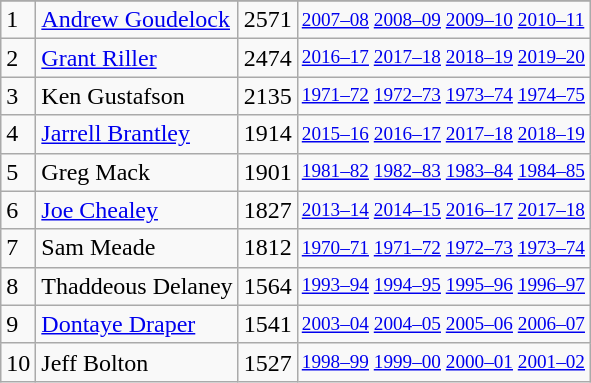<table class="wikitable">
<tr>
</tr>
<tr>
<td>1</td>
<td><a href='#'>Andrew Goudelock</a></td>
<td>2571</td>
<td style="font-size:80%;"><a href='#'>2007–08</a> <a href='#'>2008–09</a> <a href='#'>2009–10</a> <a href='#'>2010–11</a></td>
</tr>
<tr>
<td>2</td>
<td><a href='#'>Grant Riller</a></td>
<td>2474</td>
<td style="font-size:80%;"><a href='#'>2016–17</a> <a href='#'>2017–18</a> <a href='#'>2018–19</a> <a href='#'>2019–20</a></td>
</tr>
<tr>
<td>3</td>
<td>Ken Gustafson</td>
<td>2135</td>
<td style="font-size:80%;"><a href='#'>1971–72</a> <a href='#'>1972–73</a> <a href='#'>1973–74</a> <a href='#'>1974–75</a></td>
</tr>
<tr>
<td>4</td>
<td><a href='#'>Jarrell Brantley</a></td>
<td>1914</td>
<td style="font-size:80%;"><a href='#'>2015–16</a> <a href='#'>2016–17</a> <a href='#'>2017–18</a> <a href='#'>2018–19</a></td>
</tr>
<tr>
<td>5</td>
<td>Greg Mack</td>
<td>1901</td>
<td style="font-size:80%;"><a href='#'>1981–82</a> <a href='#'>1982–83</a> <a href='#'>1983–84</a> <a href='#'>1984–85</a></td>
</tr>
<tr>
<td>6</td>
<td><a href='#'>Joe Chealey</a></td>
<td>1827</td>
<td style="font-size:80%;"><a href='#'>2013–14</a> <a href='#'>2014–15</a> <a href='#'>2016–17</a> <a href='#'>2017–18</a></td>
</tr>
<tr>
<td>7</td>
<td>Sam Meade</td>
<td>1812</td>
<td style="font-size:80%;"><a href='#'>1970–71</a> <a href='#'>1971–72</a> <a href='#'>1972–73</a> <a href='#'>1973–74</a></td>
</tr>
<tr>
<td>8</td>
<td>Thaddeous Delaney</td>
<td>1564</td>
<td style="font-size:80%;"><a href='#'>1993–94</a> <a href='#'>1994–95</a> <a href='#'>1995–96</a> <a href='#'>1996–97</a></td>
</tr>
<tr>
<td>9</td>
<td><a href='#'>Dontaye Draper</a></td>
<td>1541</td>
<td style="font-size:80%;"><a href='#'>2003–04</a> <a href='#'>2004–05</a> <a href='#'>2005–06</a> <a href='#'>2006–07</a></td>
</tr>
<tr>
<td>10</td>
<td>Jeff Bolton</td>
<td>1527</td>
<td style="font-size:80%;"><a href='#'>1998–99</a> <a href='#'>1999–00</a> <a href='#'>2000–01</a> <a href='#'>2001–02</a></td>
</tr>
</table>
